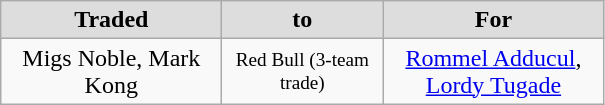<table class="wikitable" style="text-align: center">
<tr align="center" bgcolor="#dddddd">
<td style="width:140px"><strong>Traded</strong></td>
<td style="width:100px"><strong>to</strong></td>
<td style="width:140px"><strong>For</strong></td>
</tr>
<tr style="height:40px">
<td>Migs Noble, Mark Kong</td>
<td style="font-size: 80%">Red Bull (3-team trade)</td>
<td><a href='#'>Rommel Adducul</a>, <a href='#'>Lordy Tugade</a></td>
</tr>
</table>
